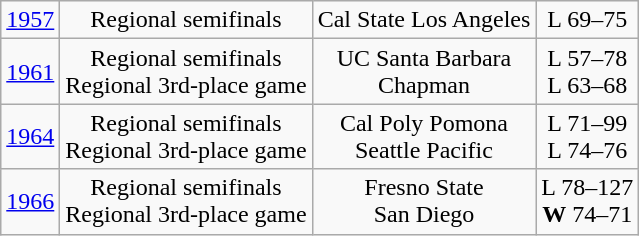<table class="wikitable">
<tr style="text-align:center;">
<td><a href='#'>1957</a></td>
<td>Regional semifinals</td>
<td>Cal State Los Angeles</td>
<td>L 69–75</td>
</tr>
<tr style="text-align:center;">
<td><a href='#'>1961</a></td>
<td>Regional semifinals<br>Regional 3rd-place game</td>
<td>UC Santa Barbara<br>Chapman</td>
<td>L 57–78<br>L 63–68</td>
</tr>
<tr style="text-align:center;">
<td><a href='#'>1964</a></td>
<td>Regional semifinals<br>Regional 3rd-place game</td>
<td>Cal Poly Pomona<br>Seattle Pacific</td>
<td>L 71–99<br>L 74–76</td>
</tr>
<tr style="text-align:center;">
<td><a href='#'>1966</a></td>
<td>Regional semifinals<br>Regional 3rd-place game</td>
<td>Fresno State<br>San Diego</td>
<td>L 78–127<br><strong>W</strong> 74–71</td>
</tr>
</table>
